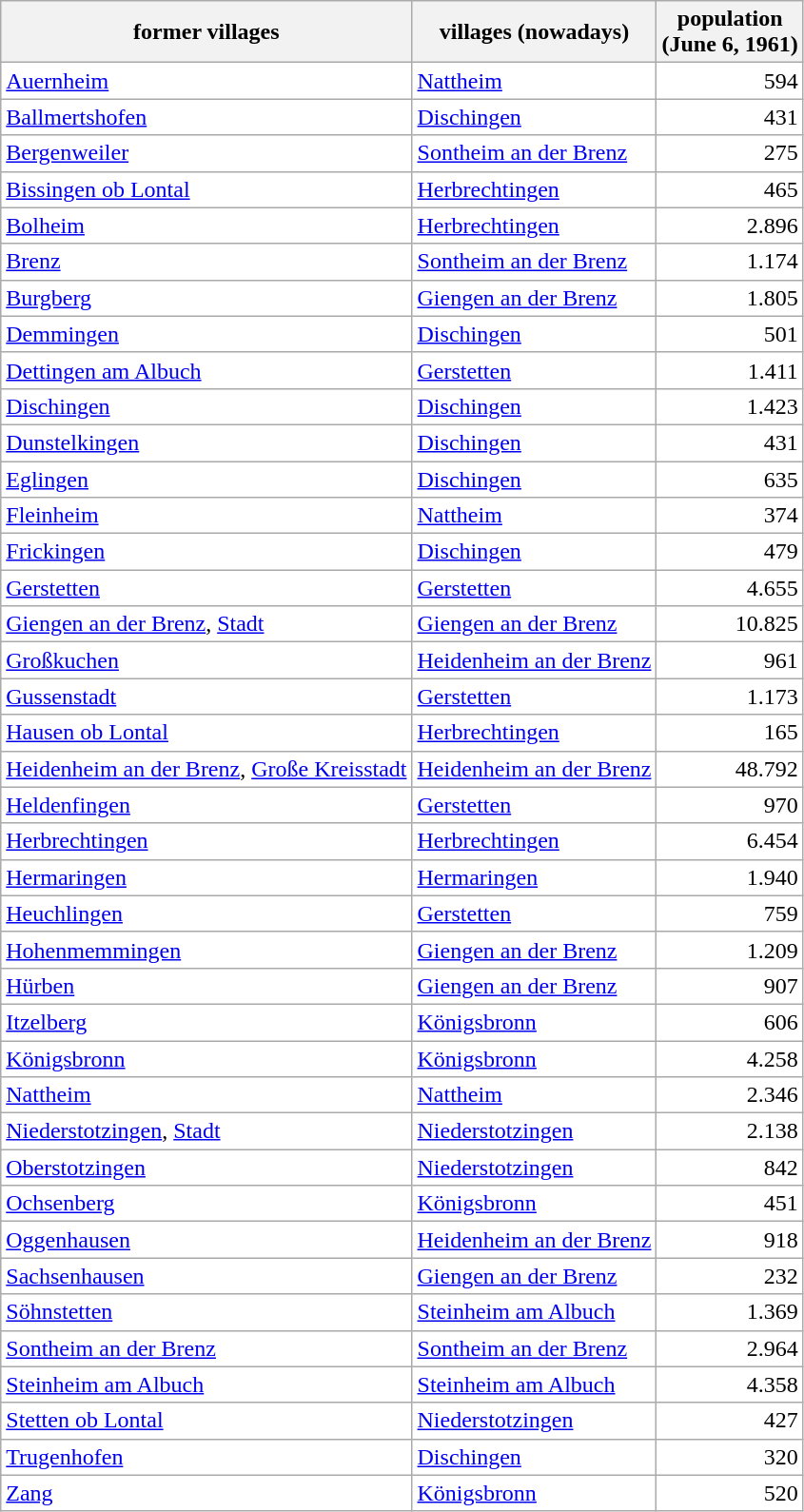<table class="wikitable">
<tr>
<th>former villages</th>
<th>villages (nowadays)</th>
<th>population<br>(June 6, 1961)</th>
</tr>
<tr style="background:#ffffff;">
<td><a href='#'>Auernheim</a></td>
<td><a href='#'>Nattheim</a></td>
<td align="right">594</td>
</tr>
<tr style="background:#ffffff;">
<td><a href='#'>Ballmertshofen</a></td>
<td><a href='#'>Dischingen</a></td>
<td align="right">431</td>
</tr>
<tr style="background:#ffffff;">
<td><a href='#'>Bergenweiler</a></td>
<td><a href='#'>Sontheim an der Brenz</a></td>
<td align="right">275</td>
</tr>
<tr style="background:#ffffff;">
<td><a href='#'>Bissingen ob Lontal</a></td>
<td><a href='#'>Herbrechtingen</a></td>
<td align="right">465</td>
</tr>
<tr style="background:#ffffff;">
<td><a href='#'>Bolheim</a></td>
<td><a href='#'>Herbrechtingen</a></td>
<td align="right">2.896</td>
</tr>
<tr style="background:#ffffff;">
<td><a href='#'>Brenz</a></td>
<td><a href='#'>Sontheim an der Brenz</a></td>
<td align="right">1.174</td>
</tr>
<tr style="background:#ffffff;">
<td><a href='#'>Burgberg</a></td>
<td><a href='#'>Giengen an der Brenz</a></td>
<td align="right">1.805</td>
</tr>
<tr style="background:#ffffff;">
<td><a href='#'>Demmingen</a></td>
<td><a href='#'>Dischingen</a></td>
<td align="right">501</td>
</tr>
<tr style="background:#ffffff;">
<td><a href='#'>Dettingen am Albuch</a></td>
<td><a href='#'>Gerstetten</a></td>
<td align="right">1.411</td>
</tr>
<tr style="background:#ffffff;">
<td><a href='#'>Dischingen</a></td>
<td><a href='#'>Dischingen</a></td>
<td align="right">1.423</td>
</tr>
<tr style="background:#ffffff;">
<td><a href='#'>Dunstelkingen</a></td>
<td><a href='#'>Dischingen</a></td>
<td align="right">431</td>
</tr>
<tr style="background:#ffffff;">
<td><a href='#'>Eglingen</a></td>
<td><a href='#'>Dischingen</a></td>
<td align="right">635</td>
</tr>
<tr style="background:#ffffff;">
<td><a href='#'>Fleinheim</a></td>
<td><a href='#'>Nattheim</a></td>
<td align="right">374</td>
</tr>
<tr style="background:#ffffff;">
<td><a href='#'>Frickingen</a></td>
<td><a href='#'>Dischingen</a></td>
<td align="right">479</td>
</tr>
<tr style="background:#ffffff;">
<td><a href='#'>Gerstetten</a></td>
<td><a href='#'>Gerstetten</a></td>
<td align="right">4.655</td>
</tr>
<tr style="background:#ffffff;">
<td><a href='#'>Giengen an der Brenz</a>, <a href='#'>Stadt</a></td>
<td><a href='#'>Giengen an der Brenz</a></td>
<td align="right">10.825</td>
</tr>
<tr style="background:#ffffff;">
<td><a href='#'>Großkuchen</a></td>
<td><a href='#'>Heidenheim an der Brenz</a></td>
<td align="right">961</td>
</tr>
<tr style="background:#ffffff;">
<td><a href='#'>Gussenstadt</a></td>
<td><a href='#'>Gerstetten</a></td>
<td align="right">1.173</td>
</tr>
<tr style="background:#ffffff;">
<td><a href='#'>Hausen ob Lontal</a></td>
<td><a href='#'>Herbrechtingen</a></td>
<td align="right">165</td>
</tr>
<tr style="background:#ffffff;">
<td><a href='#'>Heidenheim an der Brenz</a>, <a href='#'>Große Kreisstadt</a></td>
<td><a href='#'>Heidenheim an der Brenz</a></td>
<td align="right">48.792</td>
</tr>
<tr style="background:#ffffff;">
<td><a href='#'>Heldenfingen</a></td>
<td><a href='#'>Gerstetten</a></td>
<td align="right">970</td>
</tr>
<tr style="background:#ffffff;">
<td><a href='#'>Herbrechtingen</a></td>
<td><a href='#'>Herbrechtingen</a></td>
<td align="right">6.454</td>
</tr>
<tr style="background:#ffffff;">
<td><a href='#'>Hermaringen</a></td>
<td><a href='#'>Hermaringen</a></td>
<td align="right">1.940</td>
</tr>
<tr style="background:#ffffff;">
<td><a href='#'>Heuchlingen</a></td>
<td><a href='#'>Gerstetten</a></td>
<td align="right">759</td>
</tr>
<tr style="background:#ffffff;">
<td><a href='#'>Hohenmemmingen</a></td>
<td><a href='#'>Giengen an der Brenz</a></td>
<td align="right">1.209</td>
</tr>
<tr style="background:#ffffff;">
<td><a href='#'>Hürben</a></td>
<td><a href='#'>Giengen an der Brenz</a></td>
<td align="right">907</td>
</tr>
<tr style="background:#ffffff;">
<td><a href='#'>Itzelberg</a></td>
<td><a href='#'>Königsbronn</a></td>
<td align="right">606</td>
</tr>
<tr style="background:#ffffff;">
<td><a href='#'>Königsbronn</a></td>
<td><a href='#'>Königsbronn</a></td>
<td align="right">4.258</td>
</tr>
<tr style="background:#ffffff;">
<td><a href='#'>Nattheim</a></td>
<td><a href='#'>Nattheim</a></td>
<td align="right">2.346</td>
</tr>
<tr style="background:#ffffff;">
<td><a href='#'>Niederstotzingen</a>, <a href='#'>Stadt</a></td>
<td><a href='#'>Niederstotzingen</a></td>
<td align="right">2.138</td>
</tr>
<tr style="background:#ffffff;">
<td><a href='#'>Oberstotzingen</a></td>
<td><a href='#'>Niederstotzingen</a></td>
<td align="right">842</td>
</tr>
<tr style="background:#ffffff;">
<td><a href='#'>Ochsenberg</a></td>
<td><a href='#'>Königsbronn</a></td>
<td align="right">451</td>
</tr>
<tr style="background:#ffffff;">
<td><a href='#'>Oggenhausen</a></td>
<td><a href='#'>Heidenheim an der Brenz</a></td>
<td align="right">918</td>
</tr>
<tr style="background:#ffffff;">
<td><a href='#'>Sachsenhausen</a></td>
<td><a href='#'>Giengen an der Brenz</a></td>
<td align="right">232</td>
</tr>
<tr style="background:#ffffff;">
<td><a href='#'>Söhnstetten</a></td>
<td><a href='#'>Steinheim am Albuch</a></td>
<td align="right">1.369</td>
</tr>
<tr style="background:#ffffff;">
<td><a href='#'>Sontheim an der Brenz</a></td>
<td><a href='#'>Sontheim an der Brenz</a></td>
<td align="right">2.964</td>
</tr>
<tr style="background:#ffffff;">
<td><a href='#'>Steinheim am Albuch</a></td>
<td><a href='#'>Steinheim am Albuch</a></td>
<td align="right">4.358</td>
</tr>
<tr style="background:#ffffff;">
<td><a href='#'>Stetten ob Lontal</a></td>
<td><a href='#'>Niederstotzingen</a></td>
<td align="right">427</td>
</tr>
<tr style="background:#ffffff;">
<td><a href='#'>Trugenhofen</a></td>
<td><a href='#'>Dischingen</a></td>
<td align="right">320</td>
</tr>
<tr style="background:#ffffff;">
<td><a href='#'>Zang</a></td>
<td><a href='#'>Königsbronn</a></td>
<td align="right">520</td>
</tr>
</table>
